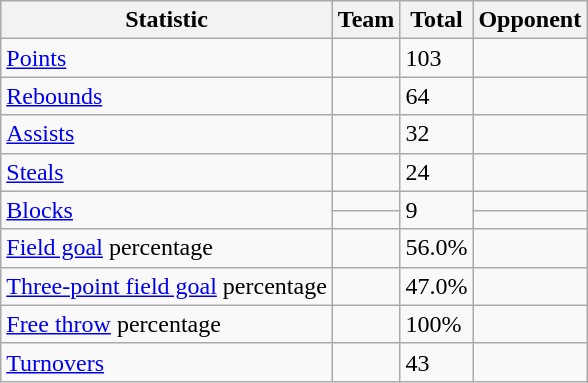<table class="wikitable">
<tr>
<th>Statistic</th>
<th>Team</th>
<th>Total</th>
<th>Opponent</th>
</tr>
<tr>
<td><a href='#'>Points</a></td>
<td></td>
<td>103</td>
<td></td>
</tr>
<tr>
<td><a href='#'>Rebounds</a></td>
<td></td>
<td>64</td>
<td></td>
</tr>
<tr>
<td><a href='#'>Assists</a></td>
<td></td>
<td>32</td>
<td></td>
</tr>
<tr>
<td><a href='#'>Steals</a></td>
<td></td>
<td>24</td>
<td></td>
</tr>
<tr>
<td rowspan="2"><a href='#'>Blocks</a></td>
<td></td>
<td rowspan="2">9</td>
<td></td>
</tr>
<tr>
<td></td>
<td></td>
</tr>
<tr>
<td><a href='#'>Field goal</a> percentage</td>
<td></td>
<td>56.0%</td>
<td></td>
</tr>
<tr>
<td><a href='#'>Three-point field goal</a> percentage</td>
<td></td>
<td>47.0%</td>
<td></td>
</tr>
<tr>
<td><a href='#'>Free throw</a> percentage</td>
<td></td>
<td>100%</td>
<td></td>
</tr>
<tr>
<td><a href='#'>Turnovers</a></td>
<td></td>
<td>43</td>
<td></td>
</tr>
</table>
